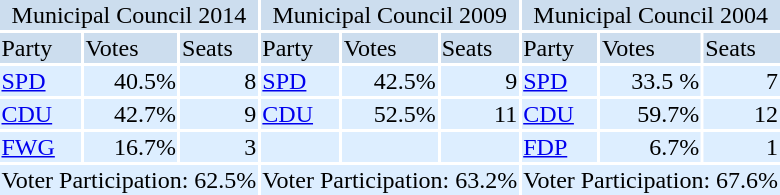<table border=0>
<tr bgcolor=#FFFFFF>
</tr>
<tr bgcolor=#CCDDEE>
<td colspan=3 align=center>Municipal Council 2014</td>
<td colspan=3 align=center>Municipal Council 2009</td>
<td colspan=3 align=center>Municipal Council 2004</td>
</tr>
<tr bgcolor=#CCDDEE>
<td>Party</td>
<td>Votes</td>
<td>Seats</td>
<td>Party</td>
<td>Votes</td>
<td>Seats</td>
<td>Party</td>
<td>Votes</td>
<td>Seats</td>
</tr>
<tr bgcolor=#DDEEFF>
<td><a href='#'>SPD</a></td>
<td align=right>40.5%</td>
<td align=right>8 </td>
<td><a href='#'>SPD</a></td>
<td align=right>42.5%</td>
<td align=right>9 </td>
<td><a href='#'>SPD</a></td>
<td align=right>33.5 %</td>
<td align=right>7 </td>
</tr>
<tr bgcolor=#DDEEFF>
<td><a href='#'>CDU</a></td>
<td align=right>42.7%</td>
<td align=right>9 </td>
<td><a href='#'>CDU</a></td>
<td align=right>52.5%</td>
<td align=right>11 </td>
<td><a href='#'>CDU</a></td>
<td align=right>59.7%</td>
<td align=right>12 </td>
</tr>
<tr bgcolor=#DDEEFF>
<td><a href='#'>FWG</a></td>
<td align=right>16.7%</td>
<td align=right>3 </td>
<td></td>
<td></td>
<td></td>
<td><a href='#'>FDP</a></td>
<td align=right>6.7%</td>
<td align=right>1 </td>
</tr>
<tr bgcolor=#DDEEFF>
<td colspan=3 align=center>Voter Participation: 62.5% </td>
<td colspan=3 align=center>Voter Participation: 63.2% </td>
<td colspan=3 align=center>Voter Participation: 67.6% </td>
</tr>
</table>
